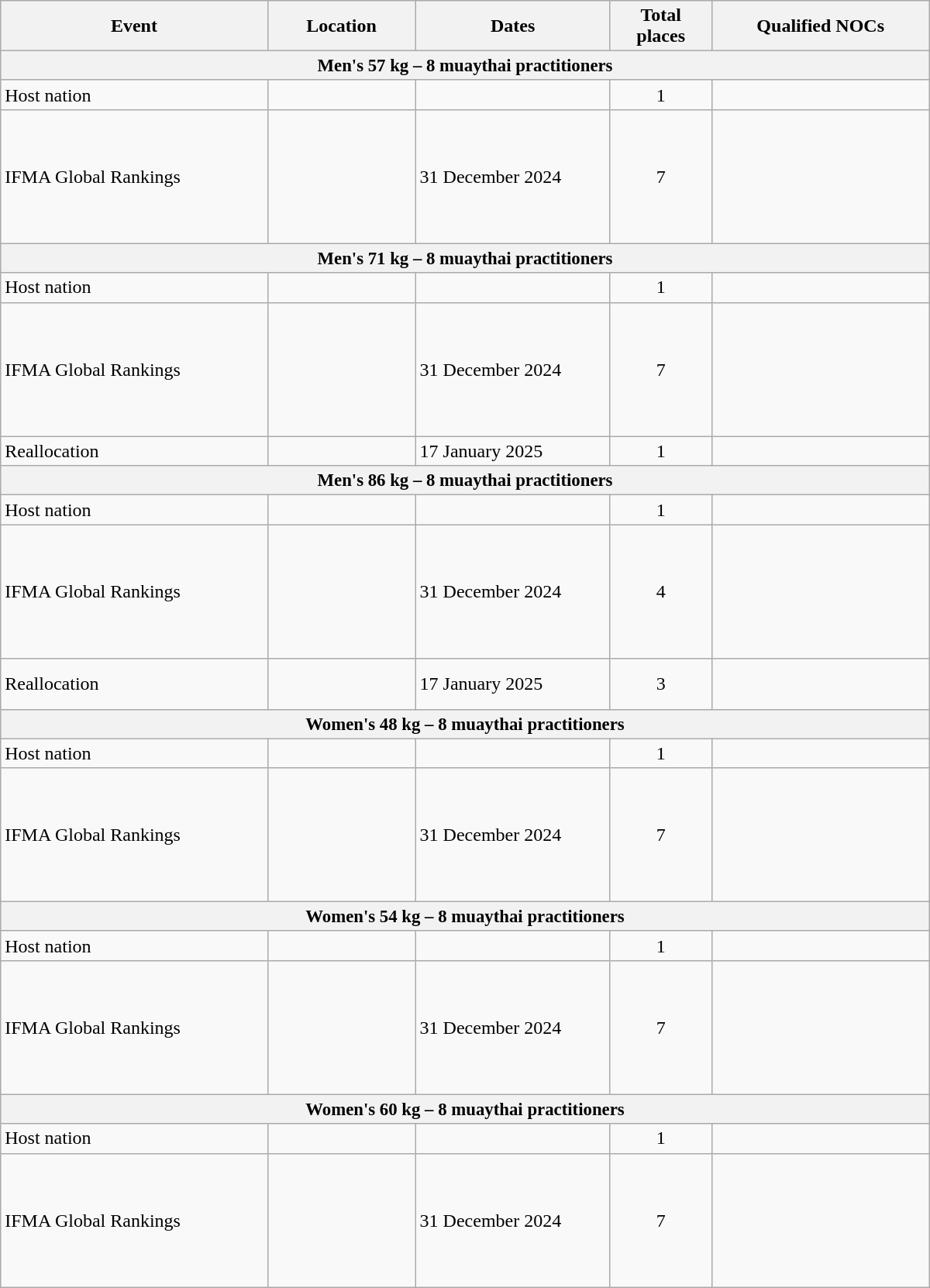<table class="wikitable" width=800>
<tr>
<th>Event</th>
<th width=120>Location</th>
<th width=160>Dates</th>
<th width=80>Total places</th>
<th width=180>Qualified NOCs</th>
</tr>
<tr style="font-size:95%;">
<th colspan=5>Men's 57 kg – 8 muaythai practitioners</th>
</tr>
<tr>
<td>Host nation</td>
<td></td>
<td></td>
<td align="center">1</td>
<td></td>
</tr>
<tr>
<td>IFMA Global Rankings</td>
<td></td>
<td>31 December 2024</td>
<td align="center">7</td>
<td><br><br><br><br><br><br></td>
</tr>
<tr style="font-size:95%;">
<th colspan=5>Men's 71 kg – 8 muaythai practitioners</th>
</tr>
<tr>
<td>Host nation</td>
<td></td>
<td></td>
<td align="center">1</td>
<td></td>
</tr>
<tr>
<td>IFMA Global Rankings</td>
<td></td>
<td>31 December 2024</td>
<td align="center">7</td>
<td><br><br><br><br><s></s><br><br></td>
</tr>
<tr>
<td>Reallocation</td>
<td></td>
<td>17 January 2025</td>
<td align="center">1</td>
<td></td>
</tr>
<tr style="font-size:95%;">
<th colspan=5>Men's 86 kg – 8 muaythai practitioners</th>
</tr>
<tr>
<td>Host nation</td>
<td></td>
<td></td>
<td align="center">1</td>
<td></td>
</tr>
<tr>
<td>IFMA Global Rankings</td>
<td></td>
<td>31 December 2024</td>
<td align="center">4</td>
<td><br><br><s></s><br><br><br><s></s><br><s></s></td>
</tr>
<tr>
<td>Reallocation</td>
<td></td>
<td>17 January 2025</td>
<td align="center">3</td>
<td><br><br></td>
</tr>
<tr style="font-size:95%;">
<th colspan=5>Women's 48 kg – 8 muaythai practitioners</th>
</tr>
<tr>
<td>Host nation</td>
<td></td>
<td></td>
<td align="center">1</td>
<td></td>
</tr>
<tr>
<td>IFMA Global Rankings</td>
<td></td>
<td>31 December 2024</td>
<td align="center">7</td>
<td><br><br><br><br><br><br></td>
</tr>
<tr style="font-size:95%;">
<th colspan=5>Women's 54 kg – 8 muaythai practitioners</th>
</tr>
<tr>
<td>Host nation</td>
<td></td>
<td></td>
<td align="center">1</td>
<td></td>
</tr>
<tr>
<td>IFMA Global Rankings</td>
<td></td>
<td>31 December 2024</td>
<td align="center">7</td>
<td><br><br><br><br><br><br></td>
</tr>
<tr style="font-size:95%;">
<th colspan=5>Women's 60 kg – 8 muaythai practitioners</th>
</tr>
<tr>
<td>Host nation</td>
<td></td>
<td></td>
<td align="center">1</td>
<td></td>
</tr>
<tr>
<td>IFMA Global Rankings</td>
<td></td>
<td>31 December 2024</td>
<td align="center">7</td>
<td><br><br><br><br><br><br></td>
</tr>
</table>
